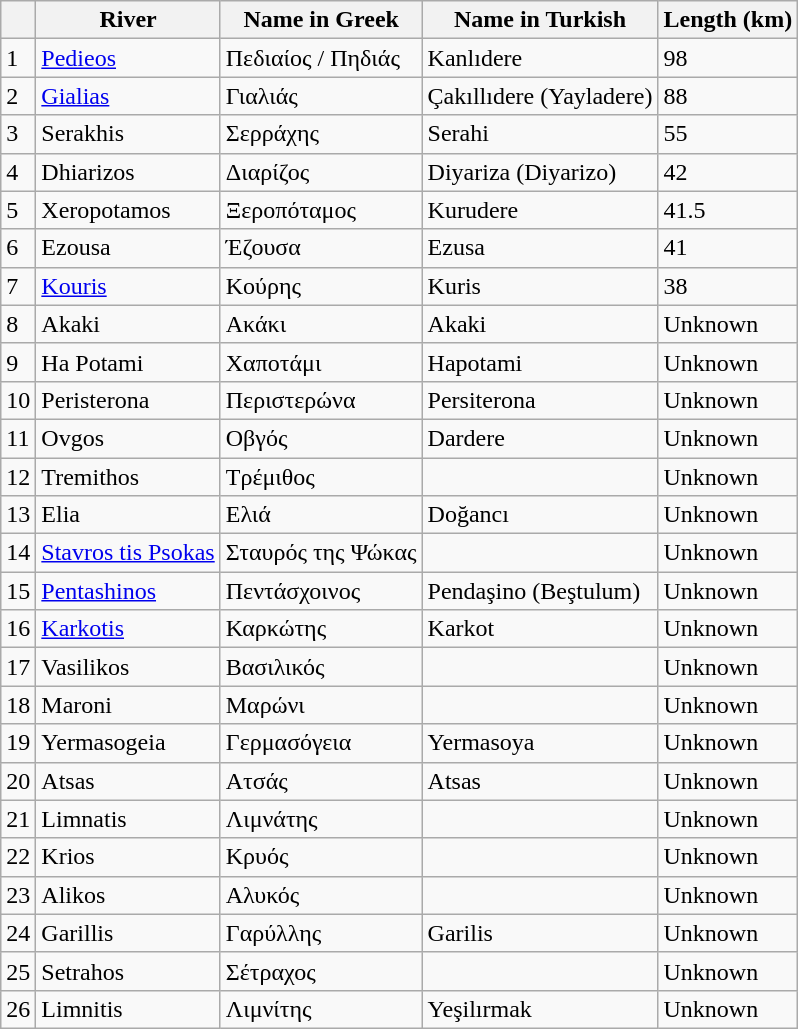<table class="wikitable sortable">
<tr>
<th colspan=1></th>
<th colspan=1>River</th>
<th colspan=1>Name in Greek</th>
<th colspan=1>Name in Turkish</th>
<th colspan=1>Length (km)</th>
</tr>
<tr>
<td>1</td>
<td><a href='#'>Pedieos</a></td>
<td>Πεδιαίος / Πηδιάς</td>
<td>Kanlıdere</td>
<td>98</td>
</tr>
<tr>
<td>2</td>
<td><a href='#'>Gialias</a></td>
<td>Γιαλιάς</td>
<td>Çakıllıdere (Yayladere)</td>
<td>88</td>
</tr>
<tr>
<td>3</td>
<td>Serakhis</td>
<td>Σερράχης</td>
<td>Serahi</td>
<td>55</td>
</tr>
<tr>
<td>4</td>
<td>Dhiarizos</td>
<td>Διαρίζος</td>
<td>Diyariza (Diyarizo)</td>
<td>42</td>
</tr>
<tr>
<td>5</td>
<td>Xeropotamos</td>
<td>Ξεροπόταμος</td>
<td>Kurudere</td>
<td>41.5</td>
</tr>
<tr>
<td>6</td>
<td>Ezousa</td>
<td>Έζουσα</td>
<td>Ezusa</td>
<td>41</td>
</tr>
<tr>
<td>7</td>
<td><a href='#'>Kouris</a></td>
<td>Κούρης</td>
<td>Kuris</td>
<td>38</td>
</tr>
<tr>
<td>8</td>
<td>Akaki</td>
<td>Ακάκι</td>
<td>Akaki</td>
<td>Unknown</td>
</tr>
<tr>
<td>9</td>
<td>Ha Potami</td>
<td>Χαποτάμι</td>
<td>Hapotami</td>
<td>Unknown</td>
</tr>
<tr>
<td>10</td>
<td>Peristerona</td>
<td>Περιστερώνα</td>
<td>Persiterona</td>
<td>Unknown</td>
</tr>
<tr>
<td>11</td>
<td>Ovgos</td>
<td>Οβγός</td>
<td>Dardere</td>
<td>Unknown</td>
</tr>
<tr>
<td>12</td>
<td>Tremithos</td>
<td>Τρέμιθος</td>
<td></td>
<td>Unknown</td>
</tr>
<tr>
<td>13</td>
<td>Elia</td>
<td>Ελιά</td>
<td>Doğancı</td>
<td>Unknown</td>
</tr>
<tr>
<td>14</td>
<td><a href='#'>Stavros tis Psokas</a></td>
<td>Σταυρός της Ψώκας</td>
<td></td>
<td>Unknown</td>
</tr>
<tr>
<td>15</td>
<td><a href='#'>Pentashinos</a></td>
<td>Πεντάσχοινος</td>
<td>Pendaşino (Beştulum)</td>
<td>Unknown</td>
</tr>
<tr>
<td>16</td>
<td><a href='#'>Karkotis</a></td>
<td>Καρκώτης</td>
<td>Karkot</td>
<td>Unknown</td>
</tr>
<tr>
<td>17</td>
<td>Vasilikos</td>
<td>Βασιλικός</td>
<td></td>
<td>Unknown</td>
</tr>
<tr>
<td>18</td>
<td>Maroni</td>
<td>Μαρώνι</td>
<td></td>
<td>Unknown</td>
</tr>
<tr>
<td>19</td>
<td>Yermasogeia</td>
<td>Γερμασόγεια</td>
<td>Yermasoya</td>
<td>Unknown</td>
</tr>
<tr>
<td>20</td>
<td>Atsas</td>
<td>Ατσάς</td>
<td>Atsas</td>
<td>Unknown</td>
</tr>
<tr>
<td>21</td>
<td>Limnatis</td>
<td>Λιμνάτης</td>
<td></td>
<td>Unknown</td>
</tr>
<tr>
<td>22</td>
<td>Krios</td>
<td>Κρυός</td>
<td></td>
<td>Unknown</td>
</tr>
<tr>
<td>23</td>
<td>Alikos</td>
<td>Αλυκός</td>
<td></td>
<td>Unknown</td>
</tr>
<tr>
<td>24</td>
<td>Garillis</td>
<td>Γαρύλλης</td>
<td>Garilis</td>
<td>Unknown</td>
</tr>
<tr>
<td>25</td>
<td>Setrahos</td>
<td>Σέτραχος</td>
<td></td>
<td>Unknown</td>
</tr>
<tr>
<td>26</td>
<td>Limnitis</td>
<td>Λιμνίτης</td>
<td>Yeşilırmak</td>
<td>Unknown</td>
</tr>
</table>
